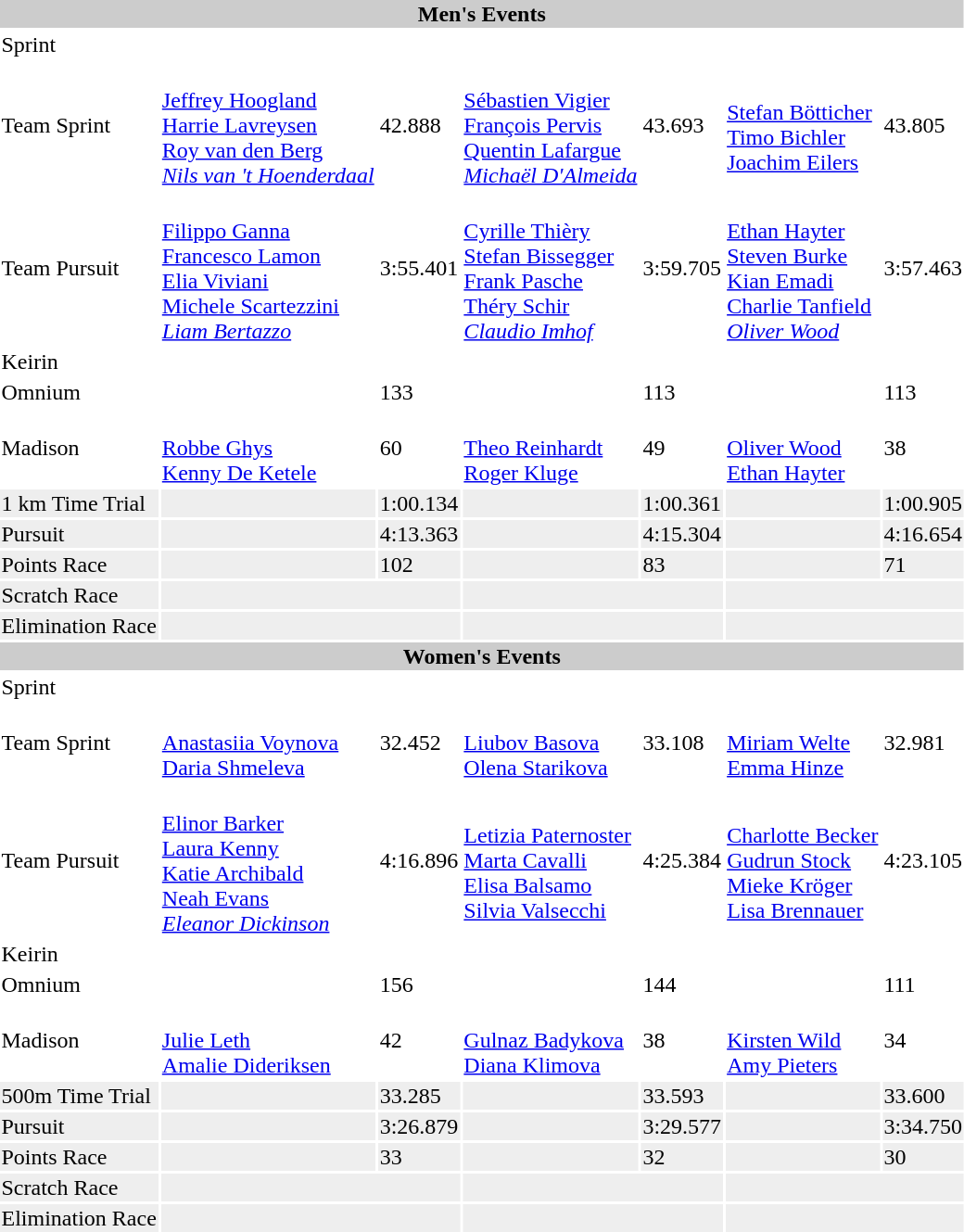<table>
<tr style="background:#ccc; width:100%;">
<td colspan=7 align=center><strong>Men's Events</strong></td>
</tr>
<tr>
<td>Sprint<br></td>
<td colspan=2></td>
<td colspan=2></td>
<td colspan=2></td>
</tr>
<tr>
<td>Team Sprint<br></td>
<td><br><a href='#'>Jeffrey Hoogland</a><br><a href='#'>Harrie Lavreysen</a><br><a href='#'>Roy van den Berg</a><br><em><a href='#'>Nils van 't Hoenderdaal</a></em></td>
<td>42.888</td>
<td><br><a href='#'>Sébastien Vigier</a><br><a href='#'>François Pervis</a><br><a href='#'>Quentin Lafargue</a><br><em><a href='#'>Michaël D'Almeida</a></em></td>
<td>43.693</td>
<td><br><a href='#'>Stefan Bötticher</a><br><a href='#'>Timo Bichler</a><br><a href='#'>Joachim Eilers</a></td>
<td>43.805</td>
</tr>
<tr>
<td>Team Pursuit<br></td>
<td><br><a href='#'>Filippo Ganna</a><br><a href='#'>Francesco Lamon</a><br><a href='#'>Elia Viviani</a><br><a href='#'>Michele Scartezzini</a><br><em><a href='#'>Liam Bertazzo</a></em></td>
<td>3:55.401</td>
<td><br><a href='#'>Cyrille Thièry</a><br><a href='#'>Stefan Bissegger</a><br><a href='#'>Frank Pasche</a><br><a href='#'>Théry Schir</a><br><em><a href='#'>Claudio Imhof</a></em></td>
<td>3:59.705</td>
<td><br><a href='#'>Ethan Hayter</a><br><a href='#'>Steven Burke</a><br><a href='#'>Kian Emadi</a><br><a href='#'>Charlie Tanfield</a><br><em><a href='#'>Oliver Wood</a></em></td>
<td>3:57.463</td>
</tr>
<tr>
<td>Keirin<br></td>
<td colspan=2></td>
<td colspan=2></td>
<td colspan=2></td>
</tr>
<tr>
<td>Omnium<br></td>
<td></td>
<td>133</td>
<td></td>
<td>113</td>
<td></td>
<td>113</td>
</tr>
<tr>
<td>Madison<br></td>
<td><br><a href='#'>Robbe Ghys</a><br><a href='#'>Kenny De Ketele</a></td>
<td>60</td>
<td><br><a href='#'>Theo Reinhardt</a><br><a href='#'>Roger Kluge</a></td>
<td>49</td>
<td><br><a href='#'>Oliver Wood</a><br><a href='#'>Ethan Hayter</a></td>
<td>38</td>
</tr>
<tr style="background:#eee; width:100%;">
<td>1 km Time Trial<br></td>
<td></td>
<td>1:00.134</td>
<td></td>
<td>1:00.361</td>
<td></td>
<td>1:00.905</td>
</tr>
<tr style="background:#eee; width:100%;">
<td>Pursuit<br></td>
<td></td>
<td>4:13.363</td>
<td></td>
<td>4:15.304</td>
<td></td>
<td>4:16.654</td>
</tr>
<tr style="background:#eee; width:100%;">
<td>Points Race<br></td>
<td></td>
<td>102</td>
<td></td>
<td>83</td>
<td></td>
<td>71</td>
</tr>
<tr style="background:#eee; width:100%;">
<td>Scratch Race<br></td>
<td colspan=2></td>
<td colspan=2></td>
<td colspan=2></td>
</tr>
<tr style="background:#eee; width:100%;">
<td>Elimination Race<br></td>
<td colspan=2></td>
<td colspan=2></td>
<td colspan=2></td>
</tr>
<tr style="background:#ccc; width:100%;">
<td colspan=7 align=center><strong>Women's Events</strong></td>
</tr>
<tr>
<td>Sprint<br></td>
<td colspan=2></td>
<td colspan=2></td>
<td colspan=2></td>
</tr>
<tr>
<td>Team Sprint<br></td>
<td><br><a href='#'>Anastasiia Voynova</a><br><a href='#'>Daria Shmeleva</a></td>
<td>32.452</td>
<td><br><a href='#'>Liubov Basova</a><br><a href='#'>Olena Starikova</a></td>
<td>33.108</td>
<td><br><a href='#'>Miriam Welte</a><br><a href='#'>Emma Hinze</a></td>
<td>32.981</td>
</tr>
<tr>
<td>Team Pursuit<br></td>
<td><br><a href='#'>Elinor Barker</a><br><a href='#'>Laura Kenny</a><br><a href='#'>Katie Archibald</a><br><a href='#'>Neah Evans</a><br><em><a href='#'>Eleanor Dickinson</a></em></td>
<td>4:16.896</td>
<td><br><a href='#'>Letizia Paternoster</a><br><a href='#'>Marta Cavalli</a><br><a href='#'>Elisa Balsamo</a><br><a href='#'>Silvia Valsecchi</a></td>
<td>4:25.384</td>
<td><br><a href='#'>Charlotte Becker</a><br><a href='#'>Gudrun Stock</a><br><a href='#'>Mieke Kröger</a><br><a href='#'>Lisa Brennauer</a></td>
<td>4:23.105</td>
</tr>
<tr>
<td>Keirin<br></td>
<td colspan=2></td>
<td colspan=2></td>
<td colspan=2></td>
</tr>
<tr>
<td>Omnium<br></td>
<td></td>
<td>156</td>
<td></td>
<td>144</td>
<td></td>
<td>111</td>
</tr>
<tr>
<td>Madison<br></td>
<td><br><a href='#'>Julie Leth</a><br><a href='#'>Amalie Dideriksen</a></td>
<td>42</td>
<td><br><a href='#'>Gulnaz Badykova</a><br><a href='#'>Diana Klimova</a></td>
<td>38</td>
<td><br><a href='#'>Kirsten Wild</a><br><a href='#'>Amy Pieters</a></td>
<td>34</td>
</tr>
<tr style="background:#eee; width:100%;">
<td>500m Time Trial<br></td>
<td></td>
<td>33.285</td>
<td></td>
<td>33.593</td>
<td></td>
<td>33.600</td>
</tr>
<tr style="background:#eee; width:100%;">
<td>Pursuit<br></td>
<td></td>
<td>3:26.879</td>
<td></td>
<td>3:29.577</td>
<td></td>
<td>3:34.750</td>
</tr>
<tr style="background:#eee; width:100%;">
<td>Points Race<br></td>
<td></td>
<td>33</td>
<td></td>
<td>32</td>
<td></td>
<td>30</td>
</tr>
<tr style="background:#eee; width:100%;">
<td>Scratch Race<br></td>
<td colspan=2></td>
<td colspan=2></td>
<td colspan=2></td>
</tr>
<tr style="background:#eee; width:100%;">
<td>Elimination Race<br></td>
<td colspan=2></td>
<td colspan=2></td>
<td colspan=2></td>
</tr>
</table>
